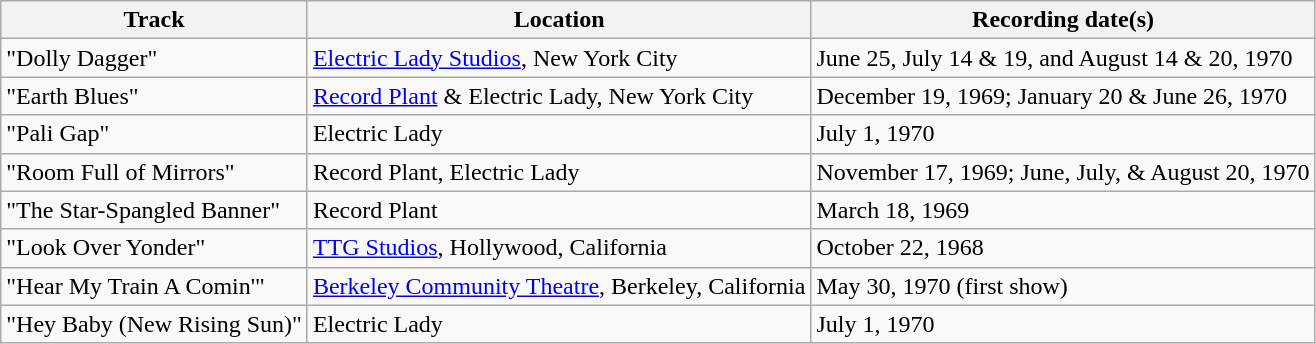<table class=wikitable>
<tr>
<th>Track</th>
<th>Location</th>
<th>Recording date(s)</th>
</tr>
<tr>
<td>"Dolly Dagger"</td>
<td><a href='#'>Electric Lady Studios</a>, New York City</td>
<td>June 25, July 14 & 19, and August 14 & 20, 1970</td>
</tr>
<tr>
<td>"Earth Blues"</td>
<td><a href='#'>Record Plant</a> & Electric Lady, New York City</td>
<td>December 19, 1969; January 20 & June 26, 1970</td>
</tr>
<tr>
<td>"Pali Gap"</td>
<td>Electric Lady</td>
<td>July 1, 1970</td>
</tr>
<tr>
<td>"Room Full of Mirrors"</td>
<td>Record Plant, Electric Lady</td>
<td>November 17, 1969; June, July, & August 20, 1970</td>
</tr>
<tr>
<td>"The Star-Spangled Banner"</td>
<td>Record Plant</td>
<td>March 18, 1969</td>
</tr>
<tr>
<td>"Look Over Yonder"</td>
<td><a href='#'>TTG Studios</a>, Hollywood, California</td>
<td>October 22, 1968</td>
</tr>
<tr>
<td>"Hear My Train A Comin'"</td>
<td><a href='#'>Berkeley Community Theatre</a>, Berkeley, California</td>
<td>May 30, 1970 (first show)</td>
</tr>
<tr>
<td>"Hey Baby (New Rising Sun)"</td>
<td>Electric Lady</td>
<td>July 1, 1970</td>
</tr>
</table>
